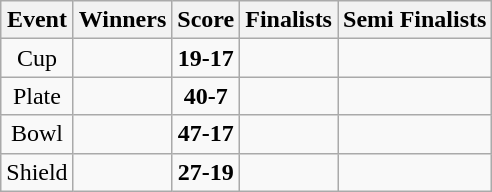<table class="wikitable" style="text-align: center">
<tr>
<th>Event</th>
<th>Winners</th>
<th>Score</th>
<th>Finalists</th>
<th>Semi Finalists</th>
</tr>
<tr>
<td>Cup</td>
<td align=left><strong></strong></td>
<td><strong>19-17</strong></td>
<td align=left></td>
<td align=left><br></td>
</tr>
<tr>
<td>Plate</td>
<td align=left><strong></strong></td>
<td><strong>40-7</strong></td>
<td align=left></td>
<td align=left><br></td>
</tr>
<tr>
<td>Bowl</td>
<td align=left><strong></strong></td>
<td><strong>47-17</strong></td>
<td align=left></td>
<td align=left><br></td>
</tr>
<tr>
<td>Shield</td>
<td align=left><strong></strong></td>
<td><strong>27-19</strong></td>
<td align=left></td>
<td align=left><br></td>
</tr>
</table>
